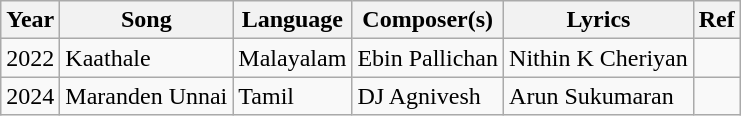<table class = "sortable wikitable">
<tr>
<th>Year</th>
<th>Song</th>
<th>Language</th>
<th>Composer(s)</th>
<th>Lyrics</th>
<th>Ref</th>
</tr>
<tr>
<td>2022</td>
<td>Kaathale</td>
<td>Malayalam</td>
<td>Ebin Pallichan</td>
<td>Nithin K Cheriyan</td>
<td></td>
</tr>
<tr>
<td>2024</td>
<td>Maranden Unnai</td>
<td>Tamil</td>
<td>DJ Agnivesh</td>
<td>Arun Sukumaran </td>
</tr>
</table>
